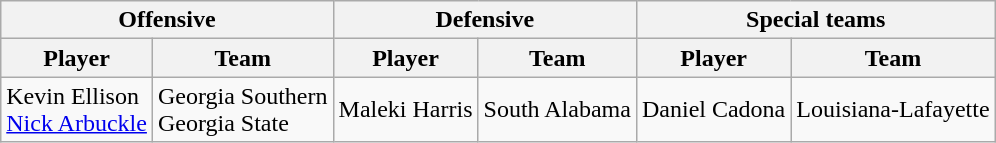<table class="wikitable">
<tr>
<th colspan="2">Offensive</th>
<th colspan="2">Defensive</th>
<th colspan="2">Special teams</th>
</tr>
<tr>
<th>Player</th>
<th>Team</th>
<th>Player</th>
<th>Team</th>
<th>Player</th>
<th>Team</th>
</tr>
<tr>
<td>Kevin Ellison <br> <a href='#'>Nick Arbuckle</a></td>
<td>Georgia Southern <br> Georgia State</td>
<td>Maleki Harris</td>
<td>South Alabama</td>
<td>Daniel Cadona</td>
<td>Louisiana-Lafayette</td>
</tr>
</table>
